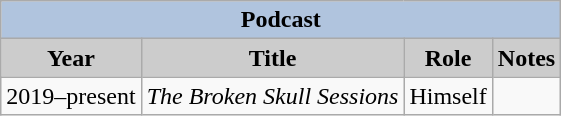<table class="wikitable sortable">
<tr style="text-align:center;">
<th colspan=4 style="background:#B0C4DE;">Podcast</th>
</tr>
<tr style="text-align:center;">
<th style="background:#ccc;">Year</th>
<th style="background:#ccc;">Title</th>
<th style="background:#ccc;">Role</th>
<th style="background:#ccc;">Notes</th>
</tr>
<tr>
<td>2019–present</td>
<td><em>The Broken Skull Sessions</em></td>
<td>Himself</td>
<td></td>
</tr>
</table>
